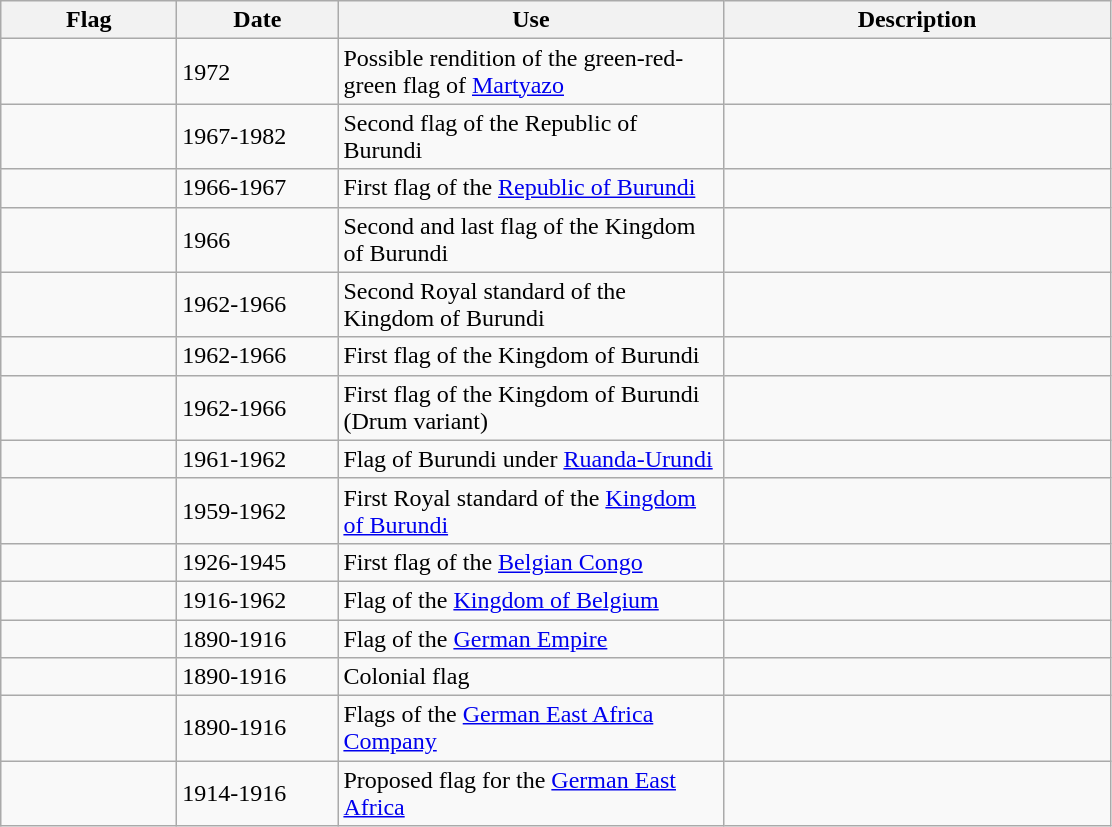<table class="wikitable">
<tr>
<th style="width:110px;">Flag</th>
<th style="width:100px;">Date</th>
<th style="width:250px;">Use</th>
<th style="width:250px;">Description</th>
</tr>
<tr>
<td></td>
<td>1972</td>
<td>Possible rendition of the green-red-green flag of <a href='#'>Martyazo</a></td>
<td></td>
</tr>
<tr>
<td></td>
<td>1967-1982</td>
<td>Second flag of the Republic of Burundi</td>
<td></td>
</tr>
<tr>
<td></td>
<td>1966-1967</td>
<td>First flag of the <a href='#'>Republic of Burundi</a></td>
<td></td>
</tr>
<tr>
<td></td>
<td>1966</td>
<td>Second and last flag of the Kingdom of Burundi</td>
<td></td>
</tr>
<tr>
<td></td>
<td>1962-1966</td>
<td>Second Royal standard of the Kingdom of Burundi</td>
<td></td>
</tr>
<tr>
<td></td>
<td>1962-1966</td>
<td>First flag of the Kingdom of Burundi</td>
<td></td>
</tr>
<tr>
<td></td>
<td>1962-1966</td>
<td>First flag of the Kingdom of Burundi (Drum variant)</td>
<td></td>
</tr>
<tr>
<td></td>
<td>1961-1962</td>
<td>Flag of Burundi under <a href='#'>Ruanda-Urundi</a></td>
<td></td>
</tr>
<tr>
<td></td>
<td>1959-1962</td>
<td>First Royal standard of the <a href='#'>Kingdom of Burundi</a></td>
<td></td>
</tr>
<tr>
<td></td>
<td>1926-1945</td>
<td>First flag of the <a href='#'>Belgian Congo</a></td>
<td></td>
</tr>
<tr>
<td></td>
<td>1916-1962</td>
<td>Flag of the <a href='#'>Kingdom of Belgium</a></td>
<td></td>
</tr>
<tr>
<td></td>
<td>1890-1916</td>
<td>Flag of the <a href='#'>German Empire</a></td>
<td></td>
</tr>
<tr>
<td></td>
<td>1890-1916</td>
<td>Colonial flag</td>
<td></td>
</tr>
<tr>
<td><br></td>
<td>1890-1916</td>
<td>Flags of the <a href='#'>German East Africa Company</a></td>
<td></td>
</tr>
<tr>
<td></td>
<td>1914-1916</td>
<td>Proposed flag for the <a href='#'>German East Africa</a></td>
<td></td>
</tr>
</table>
